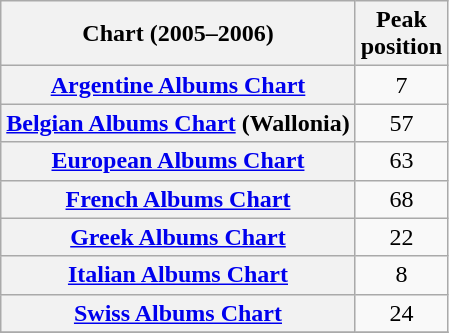<table class="wikitable sortable plainrowheaders" style="text-align:center;">
<tr>
<th>Chart (2005–2006)</th>
<th>Peak<br>position</th>
</tr>
<tr>
<th scope="row"><a href='#'>Argentine Albums Chart</a></th>
<td>7</td>
</tr>
<tr>
<th scope="row"><a href='#'>Belgian Albums Chart</a> (Wallonia)</th>
<td>57</td>
</tr>
<tr>
<th scope="row"><a href='#'>European Albums Chart</a></th>
<td>63</td>
</tr>
<tr>
<th scope="row"><a href='#'>French Albums Chart</a></th>
<td>68</td>
</tr>
<tr>
<th scope="row"><a href='#'>Greek Albums Chart</a></th>
<td>22</td>
</tr>
<tr>
<th scope="row"><a href='#'>Italian Albums Chart</a></th>
<td>8</td>
</tr>
<tr>
<th scope="row"><a href='#'>Swiss Albums Chart</a></th>
<td>24</td>
</tr>
<tr>
</tr>
</table>
